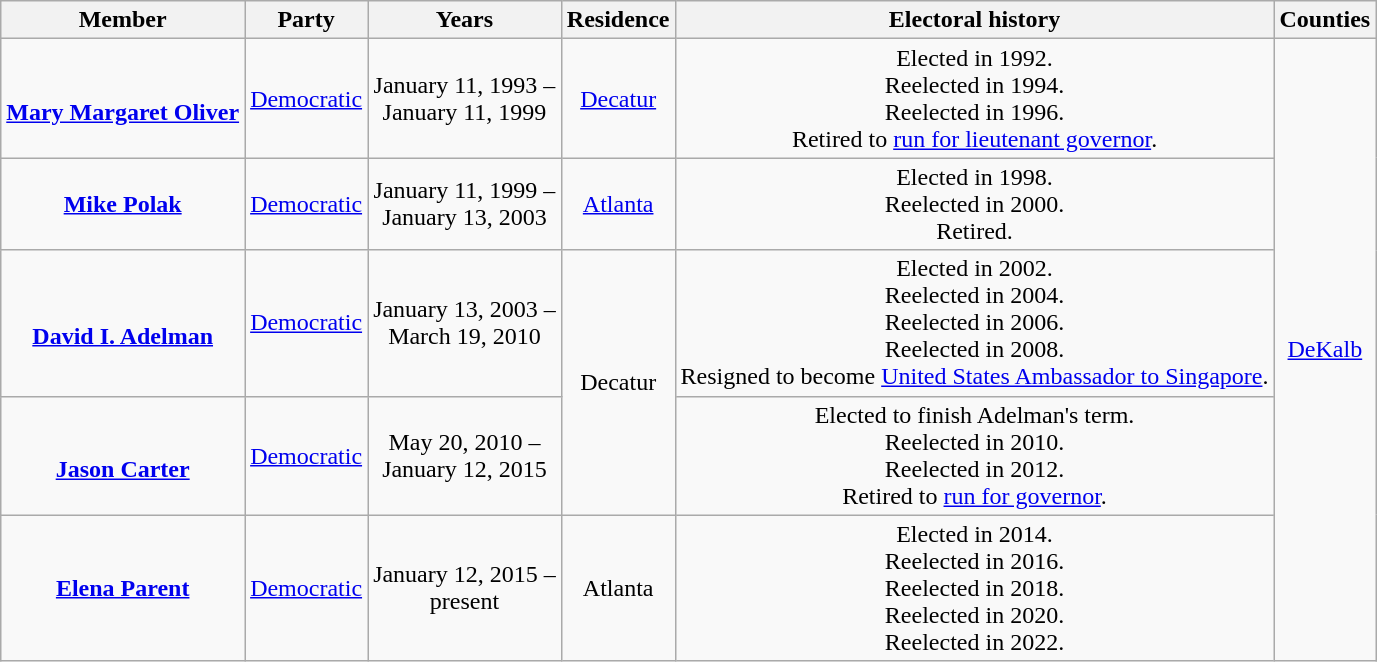<table class=wikitable style="text-align:center">
<tr>
<th>Member</th>
<th>Party</th>
<th>Years</th>
<th>Residence</th>
<th>Electoral history</th>
<th>Counties</th>
</tr>
<tr style="height:3em">
<td><br><strong><a href='#'>Mary Margaret Oliver</a></strong></td>
<td><a href='#'>Democratic</a></td>
<td>January 11, 1993 –<br>January 11, 1999</td>
<td><a href='#'>Decatur</a></td>
<td>Elected in 1992.<br>Reelected in 1994.<br>Reelected in 1996.<br>Retired to <a href='#'>run for lieutenant governor</a>.</td>
<td rowspan="5"><a href='#'>DeKalb</a></td>
</tr>
<tr style="height:3em">
<td><strong><a href='#'>Mike Polak</a></strong></td>
<td><a href='#'>Democratic</a></td>
<td>January 11, 1999 –<br>January 13, 2003</td>
<td><a href='#'>Atlanta</a></td>
<td>Elected in 1998.<br>Reelected in 2000.<br>Retired.</td>
</tr>
<tr style="height:3em">
<td><br><strong><a href='#'>David I. Adelman</a></strong></td>
<td><a href='#'>Democratic</a></td>
<td>January 13, 2003 –<br>March 19, 2010</td>
<td rowspan="2">Decatur</td>
<td>Elected in 2002.<br>Reelected in 2004.<br>Reelected in 2006.<br>Reelected in 2008.<br>Resigned to become <a href='#'>United States Ambassador to Singapore</a>.</td>
</tr>
<tr style="height:3em">
<td><br><strong><a href='#'>Jason Carter</a></strong></td>
<td><a href='#'>Democratic</a></td>
<td>May 20, 2010 –<br>January 12, 2015</td>
<td>Elected to finish Adelman's term.<br>Reelected in 2010.<br>Reelected in 2012.<br>Retired to <a href='#'>run for governor</a>.</td>
</tr>
<tr style="height:3em">
<td><strong><a href='#'>Elena Parent</a></strong></td>
<td><a href='#'>Democratic</a></td>
<td>January 12, 2015 –<br>present</td>
<td>Atlanta</td>
<td>Elected in 2014.<br>Reelected in 2016.<br>Reelected in 2018.<br>Reelected in 2020.<br>Reelected in 2022.</td>
</tr>
</table>
